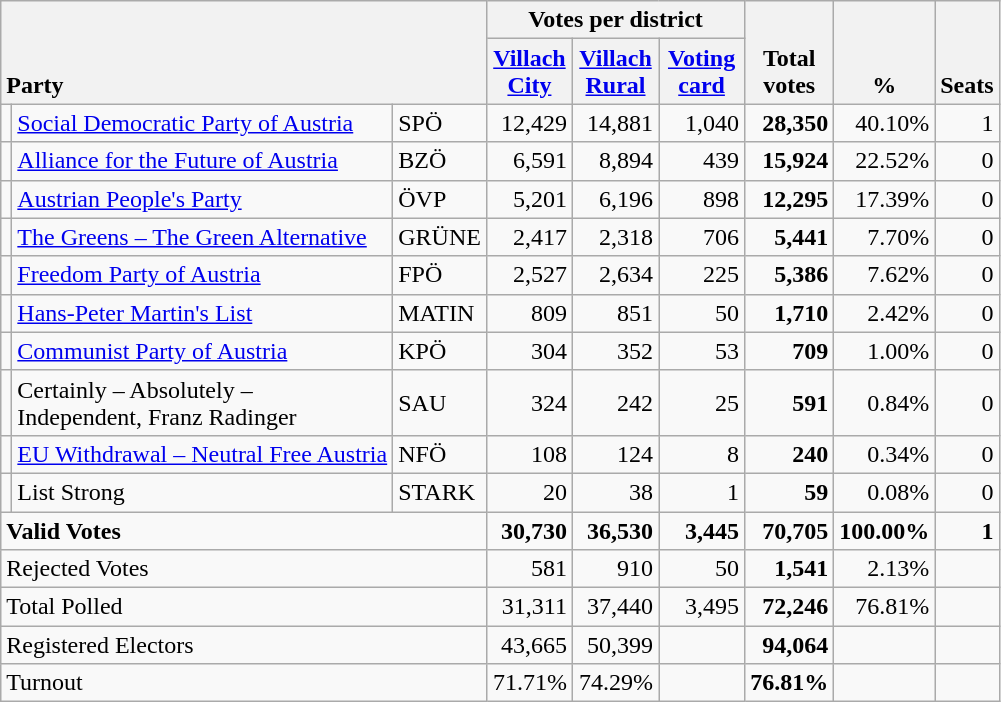<table class="wikitable" border="1" style="text-align:right;">
<tr>
<th style="text-align:left;" valign=bottom rowspan=2 colspan=3>Party</th>
<th colspan=3>Votes per district</th>
<th align=center valign=bottom rowspan=2 width="50">Total<br>votes</th>
<th align=center valign=bottom rowspan=2 width="50">%</th>
<th align=center valign=bottom rowspan=2>Seats</th>
</tr>
<tr>
<th align=center valign=bottom width="50"><a href='#'>Villach<br>City</a></th>
<th align=center valign=bottom width="50"><a href='#'>Villach<br>Rural</a></th>
<th align=center valign=bottom width="50"><a href='#'>Voting<br>card</a></th>
</tr>
<tr>
<td></td>
<td align=left><a href='#'>Social Democratic Party of Austria</a></td>
<td align=left>SPÖ</td>
<td>12,429</td>
<td>14,881</td>
<td>1,040</td>
<td><strong>28,350</strong></td>
<td>40.10%</td>
<td>1</td>
</tr>
<tr>
<td></td>
<td align=left><a href='#'>Alliance for the Future of Austria</a></td>
<td align=left>BZÖ</td>
<td>6,591</td>
<td>8,894</td>
<td>439</td>
<td><strong>15,924</strong></td>
<td>22.52%</td>
<td>0</td>
</tr>
<tr>
<td></td>
<td align=left><a href='#'>Austrian People's Party</a></td>
<td align=left>ÖVP</td>
<td>5,201</td>
<td>6,196</td>
<td>898</td>
<td><strong>12,295</strong></td>
<td>17.39%</td>
<td>0</td>
</tr>
<tr>
<td></td>
<td align=left style="white-space: nowrap;"><a href='#'>The Greens – The Green Alternative</a></td>
<td align=left>GRÜNE</td>
<td>2,417</td>
<td>2,318</td>
<td>706</td>
<td><strong>5,441</strong></td>
<td>7.70%</td>
<td>0</td>
</tr>
<tr>
<td></td>
<td align=left><a href='#'>Freedom Party of Austria</a></td>
<td align=left>FPÖ</td>
<td>2,527</td>
<td>2,634</td>
<td>225</td>
<td><strong>5,386</strong></td>
<td>7.62%</td>
<td>0</td>
</tr>
<tr>
<td></td>
<td align=left><a href='#'>Hans-Peter Martin's List</a></td>
<td align=left>MATIN</td>
<td>809</td>
<td>851</td>
<td>50</td>
<td><strong>1,710</strong></td>
<td>2.42%</td>
<td>0</td>
</tr>
<tr>
<td></td>
<td align=left><a href='#'>Communist Party of Austria</a></td>
<td align=left>KPÖ</td>
<td>304</td>
<td>352</td>
<td>53</td>
<td><strong>709</strong></td>
<td>1.00%</td>
<td>0</td>
</tr>
<tr>
<td></td>
<td align=left>Certainly – Absolutely –<br>Independent, Franz Radinger</td>
<td align=left>SAU</td>
<td>324</td>
<td>242</td>
<td>25</td>
<td><strong>591</strong></td>
<td>0.84%</td>
<td>0</td>
</tr>
<tr>
<td></td>
<td align=left><a href='#'>EU Withdrawal – Neutral Free Austria</a></td>
<td align=left>NFÖ</td>
<td>108</td>
<td>124</td>
<td>8</td>
<td><strong>240</strong></td>
<td>0.34%</td>
<td>0</td>
</tr>
<tr>
<td></td>
<td align=left>List Strong</td>
<td align=left>STARK</td>
<td>20</td>
<td>38</td>
<td>1</td>
<td><strong>59</strong></td>
<td>0.08%</td>
<td>0</td>
</tr>
<tr style="font-weight:bold">
<td align=left colspan=3>Valid Votes</td>
<td>30,730</td>
<td>36,530</td>
<td>3,445</td>
<td>70,705</td>
<td>100.00%</td>
<td>1</td>
</tr>
<tr>
<td align=left colspan=3>Rejected Votes</td>
<td>581</td>
<td>910</td>
<td>50</td>
<td><strong>1,541</strong></td>
<td>2.13%</td>
<td></td>
</tr>
<tr>
<td align=left colspan=3>Total Polled</td>
<td>31,311</td>
<td>37,440</td>
<td>3,495</td>
<td><strong>72,246</strong></td>
<td>76.81%</td>
<td></td>
</tr>
<tr>
<td align=left colspan=3>Registered Electors</td>
<td>43,665</td>
<td>50,399</td>
<td></td>
<td><strong>94,064</strong></td>
<td></td>
<td></td>
</tr>
<tr>
<td align=left colspan=3>Turnout</td>
<td>71.71%</td>
<td>74.29%</td>
<td></td>
<td><strong>76.81%</strong></td>
<td></td>
<td></td>
</tr>
</table>
